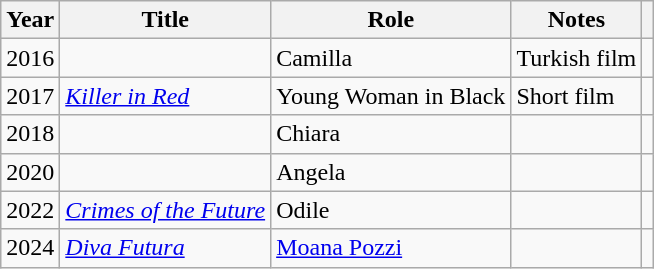<table class="wikitable plainrowheaders sortable">
<tr>
<th>Year</th>
<th>Title</th>
<th>Role</th>
<th>Notes</th>
<th class="unsortable"></th>
</tr>
<tr>
<td>2016</td>
<td><em></em></td>
<td>Camilla</td>
<td>Turkish film</td>
<td></td>
</tr>
<tr>
<td>2017</td>
<td><em><a href='#'>Killer in Red</a></em></td>
<td>Young Woman in Black</td>
<td>Short film</td>
<td></td>
</tr>
<tr>
<td>2018</td>
<td><em></em></td>
<td>Chiara</td>
<td></td>
<td></td>
</tr>
<tr>
<td>2020</td>
<td><em></em></td>
<td>Angela</td>
<td></td>
<td></td>
</tr>
<tr>
<td>2022</td>
<td><em><a href='#'>Crimes of the Future</a></em></td>
<td>Odile</td>
<td></td>
<td></td>
</tr>
<tr>
<td>2024</td>
<td><em><a href='#'>Diva Futura</a></em></td>
<td><a href='#'>Moana Pozzi</a></td>
<td></td>
<td></td>
</tr>
</table>
